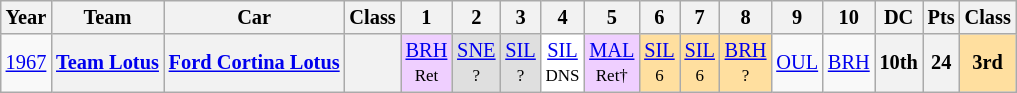<table class="wikitable" style="text-align:center; font-size:85%">
<tr>
<th>Year</th>
<th>Team</th>
<th>Car</th>
<th>Class</th>
<th>1</th>
<th>2</th>
<th>3</th>
<th>4</th>
<th>5</th>
<th>6</th>
<th>7</th>
<th>8</th>
<th>9</th>
<th>10</th>
<th>DC</th>
<th>Pts</th>
<th>Class</th>
</tr>
<tr>
<td><a href='#'>1967</a></td>
<th><a href='#'>Team Lotus</a></th>
<th><a href='#'>Ford Cortina Lotus</a></th>
<th><span></span></th>
<td style="background:#EFCFFF;"><a href='#'>BRH</a><br><small>Ret</small></td>
<td style="background:#DFDFDF;"><a href='#'>SNE</a><br><small>?</small></td>
<td style="background:#DFDFDF;"><a href='#'>SIL</a><br><small>?</small></td>
<td style="background:#FFFFFF;"><a href='#'>SIL</a><br><small>DNS</small></td>
<td style="background:#EFCFFF;"><a href='#'>MAL</a><br><small>Ret†</small></td>
<td style="background:#FFDF9F;"><a href='#'>SIL</a><br><small>6</small></td>
<td style="background:#FFDF9F;"><a href='#'>SIL</a><br><small>6</small></td>
<td style="background:#FFDF9F;"><a href='#'>BRH</a><br><small>?</small></td>
<td><a href='#'>OUL</a></td>
<td><a href='#'>BRH</a></td>
<th>10th</th>
<th>24</th>
<td style="background:#ffdf9f;"><strong>3rd</strong></td>
</tr>
</table>
